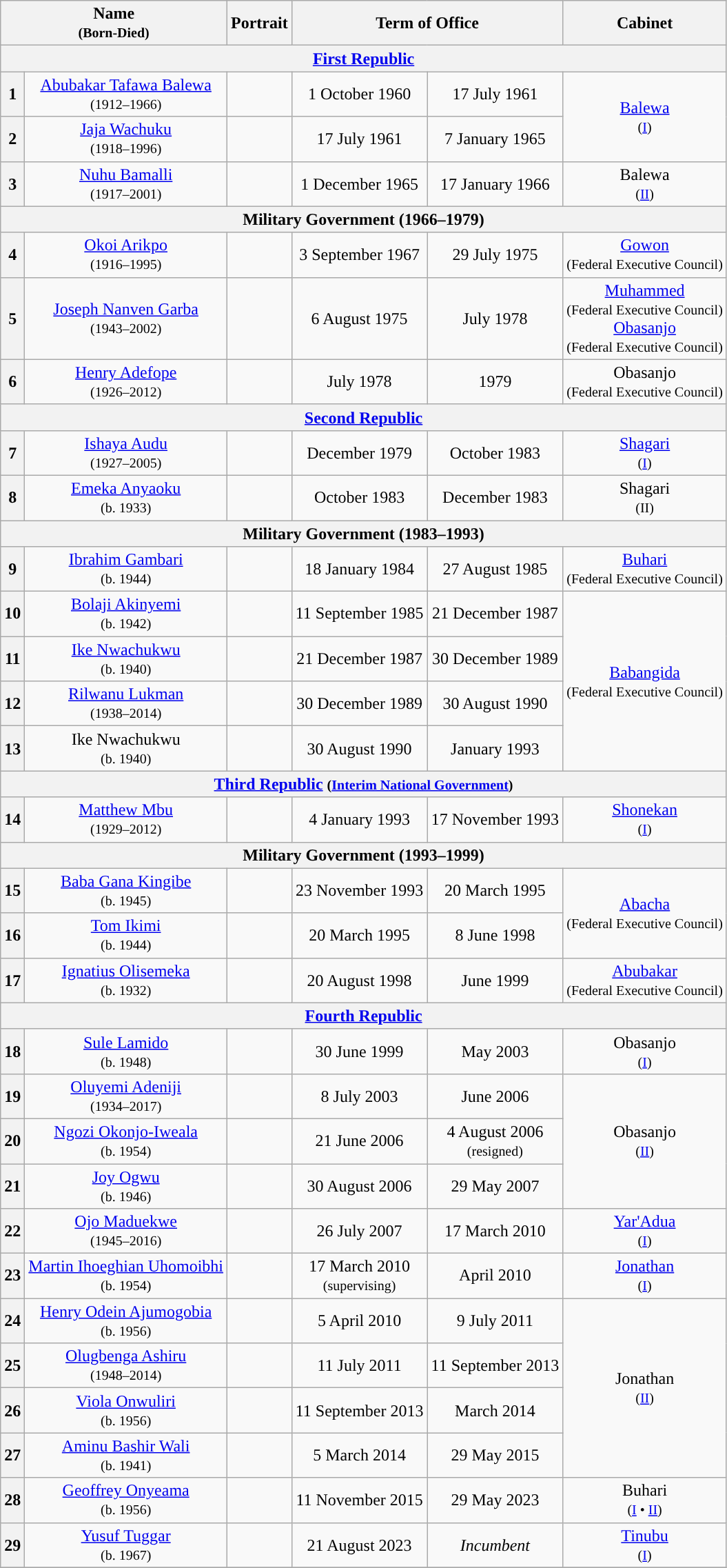<table class="wikitable" style="text-align:center;">
<tr>
<th colspan="2">Name<br><small>(Born-Died)</small></th>
<th>Portrait</th>
<th colspan="2">Term of Office</th>
<th>Cabinet</th>
</tr>
<tr>
<th colspan="6"><a href='#'>First Republic</a></th>
</tr>
<tr>
<th style="background:">1</th>
<td><a href='#'>Abubakar Tafawa Balewa</a><br><small>(1912–1966)</small></td>
<td></td>
<td>1 October 1960</td>
<td>17 July 1961</td>
<td rowspan="2"><a href='#'>Balewa</a><br><small>(<a href='#'>I</a>)</small></td>
</tr>
<tr>
<th style="background:">2</th>
<td><a href='#'>Jaja Wachuku</a><br><small>(1918–1996)</small></td>
<td></td>
<td>17 July 1961</td>
<td>7 January 1965</td>
</tr>
<tr>
<th style="background:">3</th>
<td><a href='#'>Nuhu Bamalli</a><br><small>(1917–2001)</small></td>
<td></td>
<td>1 December 1965</td>
<td>17 January 1966</td>
<td>Balewa<br><small>(<a href='#'>II</a>)</small></td>
</tr>
<tr>
<th colspan="6">Military Government (1966–1979)</th>
</tr>
<tr>
<th>4</th>
<td><a href='#'>Okoi Arikpo</a><br><small>(1916–1995)</small></td>
<td></td>
<td>3 September 1967</td>
<td>29 July 1975</td>
<td><a href='#'>Gowon</a><br><small>(Federal Executive Council)</small></td>
</tr>
<tr>
<th style="background:">5</th>
<td><a href='#'>Joseph Nanven Garba</a><br><small>(1943–2002)</small></td>
<td></td>
<td>6 August 1975</td>
<td>July 1978</td>
<td><a href='#'>Muhammed</a><br><small>(Federal Executive Council)</small><br><a href='#'>Obasanjo</a><br><small>(Federal Executive Council)</small></td>
</tr>
<tr>
<th style="background:">6</th>
<td><a href='#'>Henry Adefope</a><br><small>(1926–2012)</small></td>
<td></td>
<td>July 1978</td>
<td>1979</td>
<td>Obasanjo<br><small>(Federal Executive Council)</small></td>
</tr>
<tr>
<th colspan="6"><a href='#'>Second Republic</a></th>
</tr>
<tr>
<th style="background:">7</th>
<td><a href='#'>Ishaya Audu</a><br><small>(1927–2005)</small></td>
<td></td>
<td>December 1979</td>
<td>October 1983</td>
<td><a href='#'>Shagari</a><br><small>(<a href='#'>I</a>)</small></td>
</tr>
<tr>
<th>8</th>
<td><a href='#'>Emeka Anyaoku</a><br><small>(b. 1933)</small></td>
<td></td>
<td>October 1983</td>
<td>December 1983</td>
<td>Shagari<br><small>(II)</small></td>
</tr>
<tr>
<th colspan="6">Military Government (1983–1993)</th>
</tr>
<tr>
<th>9</th>
<td><a href='#'>Ibrahim Gambari</a><br><small>(b. 1944)</small></td>
<td></td>
<td>18 January 1984</td>
<td>27 August 1985</td>
<td><a href='#'>Buhari</a><br><small>(Federal Executive Council)</small></td>
</tr>
<tr>
<th>10</th>
<td><a href='#'>Bolaji Akinyemi</a><br><small>(b. 1942)</small></td>
<td></td>
<td>11 September 1985</td>
<td>21 December 1987</td>
<td rowspan="4"><a href='#'>Babangida</a><br><small>(Federal Executive Council)</small></td>
</tr>
<tr>
<th style="background:">11</th>
<td><a href='#'>Ike Nwachukwu</a><br><small>(b. 1940)</small></td>
<td></td>
<td>21 December 1987</td>
<td>30 December 1989</td>
</tr>
<tr>
<th>12</th>
<td><a href='#'>Rilwanu Lukman</a><br><small>(1938–2014)</small></td>
<td></td>
<td>30 December 1989</td>
<td>30 August 1990</td>
</tr>
<tr>
<th style="background:">13</th>
<td>Ike Nwachukwu<br><small>(b. 1940)</small></td>
<td></td>
<td>30 August 1990</td>
<td>January 1993</td>
</tr>
<tr>
<th colspan="6"><a href='#'>Third Republic</a> <small>(<a href='#'>Interim National Government</a>)</small></th>
</tr>
<tr>
<th>14</th>
<td><a href='#'>Matthew Mbu</a><br><small>(1929–2012)</small></td>
<td></td>
<td>4 January 1993</td>
<td>17 November 1993</td>
<td><a href='#'>Shonekan</a><br><small>(<a href='#'>I</a>)</small></td>
</tr>
<tr>
<th colspan="6">Military Government (1993–1999)</th>
</tr>
<tr>
<th>15</th>
<td><a href='#'>Baba Gana Kingibe</a><br><small>(b. 1945)</small></td>
<td></td>
<td>23 November 1993</td>
<td>20 March 1995</td>
<td rowspan="2"><a href='#'>Abacha</a><br><small>(Federal Executive Council)</small></td>
</tr>
<tr>
<th>16</th>
<td><a href='#'>Tom Ikimi</a><br><small>(b. 1944)</small></td>
<td></td>
<td>20 March 1995</td>
<td>8 June 1998</td>
</tr>
<tr>
<th>17</th>
<td><a href='#'>Ignatius Olisemeka</a><br><small>(b. 1932)</small></td>
<td></td>
<td>20 August 1998</td>
<td>June 1999</td>
<td><a href='#'>Abubakar</a><br><small>(Federal Executive Council)</small></td>
</tr>
<tr>
<th colspan="6"><a href='#'>Fourth Republic</a></th>
</tr>
<tr>
<th style="background:">18</th>
<td><a href='#'>Sule Lamido</a><br><small>(b. 1948)</small></td>
<td></td>
<td>30 June 1999</td>
<td>May 2003</td>
<td>Obasanjo<br><small>(<a href='#'>I</a>)</small></td>
</tr>
<tr>
<th>19</th>
<td><a href='#'>Oluyemi Adeniji</a><br><small>(1934–2017)</small></td>
<td></td>
<td>8 July 2003</td>
<td>June 2006</td>
<td rowspan="3">Obasanjo<br><small>(<a href='#'>II</a>)</small></td>
</tr>
<tr>
<th>20</th>
<td><a href='#'>Ngozi Okonjo-Iweala</a><br><small>(b. 1954)</small></td>
<td></td>
<td>21 June 2006</td>
<td>4 August 2006<br><small>(resigned)</small></td>
</tr>
<tr>
<th>21</th>
<td><a href='#'>Joy Ogwu</a><br><small>(b. 1946)</small></td>
<td></td>
<td>30 August 2006</td>
<td>29 May 2007</td>
</tr>
<tr>
<th style="background:">22</th>
<td><a href='#'>Ojo Maduekwe</a><br><small>(1945–2016)</small></td>
<td></td>
<td>26 July 2007</td>
<td>17 March 2010</td>
<td><a href='#'>Yar'Adua</a><br><small>(<a href='#'>I</a>)</small></td>
</tr>
<tr>
<th>23</th>
<td><a href='#'>Martin Ihoeghian Uhomoibhi</a><br><small>(b. 1954)</small></td>
<td></td>
<td>17 March 2010<br><small>(supervising)</small></td>
<td>April 2010</td>
<td><a href='#'>Jonathan</a><br><small>(<a href='#'>I</a>)</small></td>
</tr>
<tr>
<th style="background:">24</th>
<td><a href='#'>Henry Odein Ajumogobia</a><br><small>(b. 1956)</small></td>
<td></td>
<td>5 April 2010</td>
<td>9 July 2011</td>
<td rowspan="4">Jonathan<br><small>(<a href='#'>II</a>)</small></td>
</tr>
<tr>
<th>25</th>
<td><a href='#'>Olugbenga Ashiru</a><br><small>(1948–2014)</small></td>
<td></td>
<td>11 July 2011</td>
<td>11 September 2013</td>
</tr>
<tr>
<th>26</th>
<td><a href='#'>Viola Onwuliri</a><br><small>(b. 1956)</small></td>
<td></td>
<td>11 September 2013</td>
<td>March 2014</td>
</tr>
<tr>
<th style="background:">27</th>
<td><a href='#'>Aminu Bashir Wali</a><br><small>(b. 1941)</small></td>
<td></td>
<td>5 March 2014</td>
<td>29 May 2015</td>
</tr>
<tr>
<th style="background:">28</th>
<td><a href='#'>Geoffrey Onyeama</a><br><small>(b. 1956)</small></td>
<td></td>
<td>11 November 2015</td>
<td>29 May 2023</td>
<td>Buhari<br><small>(<a href='#'>I</a> • <a href='#'>II</a>)</small></td>
</tr>
<tr>
<th style="background:">29</th>
<td><a href='#'>Yusuf Tuggar</a><br><small>(b. 1967)</small></td>
<td></td>
<td>21 August 2023</td>
<td><em>Incumbent</em></td>
<td><a href='#'>Tinubu</a><br><small>(<a href='#'>I</a>)</small></td>
</tr>
<tr>
</tr>
</table>
